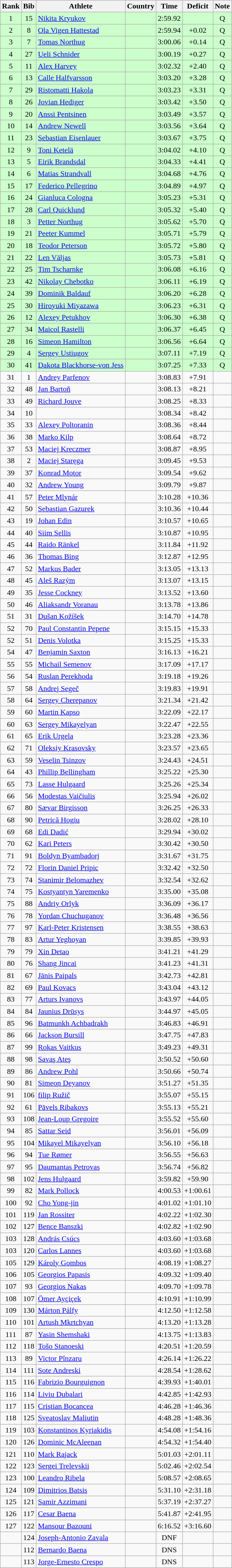<table class="wikitable sortable" style="text-align:center">
<tr>
<th>Rank</th>
<th>Bib</th>
<th>Athlete</th>
<th>Country</th>
<th>Time</th>
<th>Deficit</th>
<th>Note</th>
</tr>
<tr bgcolor=ccffcc>
<td>1</td>
<td>15</td>
<td align=left><a href='#'>Nikita Kryukov</a></td>
<td align=left></td>
<td>2:59.92</td>
<td></td>
<td>Q</td>
</tr>
<tr bgcolor=ccffcc>
<td>2</td>
<td>8</td>
<td align=left><a href='#'>Ola Vigen Hattestad</a></td>
<td align=left></td>
<td>2:59.94</td>
<td>+0.02</td>
<td>Q</td>
</tr>
<tr bgcolor=ccffcc>
<td>3</td>
<td>7</td>
<td align=left><a href='#'>Tomas Northug</a></td>
<td align=left></td>
<td>3:00.06</td>
<td>+0.14</td>
<td>Q</td>
</tr>
<tr bgcolor=ccffcc>
<td>4</td>
<td>27</td>
<td align=left><a href='#'>Ueli Schnider</a></td>
<td align=left></td>
<td>3:00.19</td>
<td>+0.27</td>
<td>Q</td>
</tr>
<tr bgcolor=ccffcc>
<td>5</td>
<td>11</td>
<td align=left><a href='#'>Alex Harvey</a></td>
<td align=left></td>
<td>3:02.32</td>
<td>+2.40</td>
<td>Q</td>
</tr>
<tr bgcolor=ccffcc>
<td>6</td>
<td>13</td>
<td align=left><a href='#'>Calle Halfvarsson</a></td>
<td align=left></td>
<td>3:03.20</td>
<td>+3.28</td>
<td>Q</td>
</tr>
<tr bgcolor=ccffcc>
<td>7</td>
<td>29</td>
<td align=left><a href='#'>Ristomatti Hakola</a></td>
<td align=left></td>
<td>3:03.23</td>
<td>+3.31</td>
<td>Q</td>
</tr>
<tr bgcolor=ccffcc>
<td>8</td>
<td>26</td>
<td align=left><a href='#'>Jovian Hediger</a></td>
<td align=left></td>
<td>3:03.42</td>
<td>+3.50</td>
<td>Q</td>
</tr>
<tr bgcolor=ccffcc>
<td>9</td>
<td>20</td>
<td align=left><a href='#'>Anssi Pentsinen</a></td>
<td align=left></td>
<td>3:03.49</td>
<td>+3.57</td>
<td>Q</td>
</tr>
<tr bgcolor=ccffcc>
<td>10</td>
<td>14</td>
<td align=left><a href='#'>Andrew Newell</a></td>
<td align=left></td>
<td>3:03.56</td>
<td>+3.64</td>
<td>Q</td>
</tr>
<tr bgcolor=ccffcc>
<td>11</td>
<td>23</td>
<td align=left><a href='#'>Sebastian Eisenlauer</a></td>
<td align=left></td>
<td>3:03.67</td>
<td>+3.75</td>
<td>Q</td>
</tr>
<tr bgcolor=ccffcc>
<td>12</td>
<td>9</td>
<td align=left><a href='#'>Toni Ketelä</a></td>
<td align=left></td>
<td>3:04.02</td>
<td>+4.10</td>
<td>Q</td>
</tr>
<tr bgcolor=ccffcc>
<td>13</td>
<td>5</td>
<td align=left><a href='#'>Eirik Brandsdal</a></td>
<td align=left></td>
<td>3:04.33</td>
<td>+4.41</td>
<td>Q</td>
</tr>
<tr bgcolor=ccffcc>
<td>14</td>
<td>6</td>
<td align=left><a href='#'>Matias Strandvall</a></td>
<td align=left></td>
<td>3:04.68</td>
<td>+4.76</td>
<td>Q</td>
</tr>
<tr bgcolor=ccffcc>
<td>15</td>
<td>17</td>
<td align=left><a href='#'>Federico Pellegrino</a></td>
<td align=left></td>
<td>3:04.89</td>
<td>+4.97</td>
<td>Q</td>
</tr>
<tr bgcolor=ccffcc>
<td>16</td>
<td>24</td>
<td align=left><a href='#'>Gianluca Cologna</a></td>
<td align=left></td>
<td>3:05.23</td>
<td>+5.31</td>
<td>Q</td>
</tr>
<tr bgcolor=ccffcc>
<td>17</td>
<td>28</td>
<td align=left><a href='#'>Carl Quicklund</a></td>
<td align=left></td>
<td>3:05.32</td>
<td>+5.40</td>
<td>Q</td>
</tr>
<tr bgcolor=ccffcc>
<td>18</td>
<td>3</td>
<td align=left><a href='#'>Petter Northug</a></td>
<td align=left></td>
<td>3:05.62</td>
<td>+5.70</td>
<td>Q</td>
</tr>
<tr bgcolor=ccffcc>
<td>19</td>
<td>21</td>
<td align=left><a href='#'>Peeter Kummel</a></td>
<td align=left></td>
<td>3:05.71</td>
<td>+5.79</td>
<td>Q</td>
</tr>
<tr bgcolor=ccffcc>
<td>20</td>
<td>18</td>
<td align=left><a href='#'>Teodor Peterson</a></td>
<td align=left></td>
<td>3:05.72</td>
<td>+5.80</td>
<td>Q</td>
</tr>
<tr bgcolor=ccffcc>
<td>21</td>
<td>22</td>
<td align=left><a href='#'>Len Väljas</a></td>
<td align=left></td>
<td>3:05.73</td>
<td>+5.81</td>
<td>Q</td>
</tr>
<tr bgcolor=ccffcc>
<td>22</td>
<td>25</td>
<td align=left><a href='#'>Tim Tscharnke</a></td>
<td align=left></td>
<td>3:06.08</td>
<td>+6.16</td>
<td>Q</td>
</tr>
<tr bgcolor=ccffcc>
<td>23</td>
<td>42</td>
<td align=left><a href='#'>Nikolay Chebotko</a></td>
<td align=left></td>
<td>3:06.11</td>
<td>+6.19</td>
<td>Q</td>
</tr>
<tr bgcolor=ccffcc>
<td>24</td>
<td>39</td>
<td align=left><a href='#'>Dominik Baldauf</a></td>
<td align=left></td>
<td>3:06.20</td>
<td>+6.28</td>
<td>Q</td>
</tr>
<tr bgcolor=ccffcc>
<td>25</td>
<td>30</td>
<td align=left><a href='#'>Hiroyuki Miyazawa</a></td>
<td align=left></td>
<td>3:06.23</td>
<td>+6.31</td>
<td>Q</td>
</tr>
<tr bgcolor=ccffcc>
<td>26</td>
<td>12</td>
<td align=left><a href='#'>Alexey Petukhov</a></td>
<td align=left></td>
<td>3:06.30</td>
<td>+6.38</td>
<td>Q</td>
</tr>
<tr bgcolor=ccffcc>
<td>27</td>
<td>34</td>
<td align=left><a href='#'>Maicol Rastelli</a></td>
<td align=left></td>
<td>3:06.37</td>
<td>+6.45</td>
<td>Q</td>
</tr>
<tr bgcolor=ccffcc>
<td>28</td>
<td>16</td>
<td align=left><a href='#'>Simeon Hamilton</a></td>
<td align=left></td>
<td>3:06.56</td>
<td>+6.64</td>
<td>Q</td>
</tr>
<tr bgcolor=ccffcc>
<td>29</td>
<td>4</td>
<td align=left><a href='#'>Sergey Ustiugov</a></td>
<td align=left></td>
<td>3:07.11</td>
<td>+7.19</td>
<td>Q</td>
</tr>
<tr bgcolor=ccffcc>
<td>30</td>
<td>41</td>
<td align=left><a href='#'>Dakota Blackhorse-von Jess</a></td>
<td align=left></td>
<td>3:07.25</td>
<td>+7.33</td>
<td>Q</td>
</tr>
<tr>
<td>31</td>
<td>1</td>
<td align=left><a href='#'>Andrey Parfenov</a></td>
<td align=left></td>
<td>3:08.83</td>
<td>+7.91</td>
<td></td>
</tr>
<tr>
<td>32</td>
<td>48</td>
<td align=left><a href='#'>Jan Bartoň</a></td>
<td align=left></td>
<td>3:08.13</td>
<td>+8.21</td>
<td></td>
</tr>
<tr>
<td>33</td>
<td>49</td>
<td align=left><a href='#'>Richard Jouve</a></td>
<td align=left></td>
<td>3:08.25</td>
<td>+8.33</td>
<td></td>
</tr>
<tr>
<td>34</td>
<td>10</td>
<td align=left></td>
<td align=left></td>
<td>3:08.34</td>
<td>+8.42</td>
<td></td>
</tr>
<tr>
<td>35</td>
<td>33</td>
<td align=left><a href='#'>Alexey Poltoranin</a></td>
<td align=left></td>
<td>3:08.36</td>
<td>+8.44</td>
<td></td>
</tr>
<tr>
<td>36</td>
<td>38</td>
<td align=left><a href='#'>Marko Kilp</a></td>
<td align=left></td>
<td>3:08.64</td>
<td>+8.72</td>
<td></td>
</tr>
<tr>
<td>37</td>
<td>53</td>
<td align=left><a href='#'>Maciej Kreczmer</a></td>
<td align=left></td>
<td>3:08.87</td>
<td>+8.95</td>
<td></td>
</tr>
<tr>
<td>38</td>
<td>2</td>
<td align=left><a href='#'>Maciej Staręga</a></td>
<td align=left></td>
<td>3:09.45</td>
<td>+9.53</td>
<td></td>
</tr>
<tr>
<td>39</td>
<td>37</td>
<td align=left><a href='#'>Konrad Motor</a></td>
<td align=left></td>
<td>3:09.54</td>
<td>+9.62</td>
<td></td>
</tr>
<tr>
<td>40</td>
<td>32</td>
<td align=left><a href='#'>Andrew Young</a></td>
<td align=left></td>
<td>3:09.79</td>
<td>+9.87</td>
<td></td>
</tr>
<tr>
<td>41</td>
<td>57</td>
<td align=left><a href='#'>Peter Mlynár</a></td>
<td align=left></td>
<td>3:10.28</td>
<td>+10.36</td>
<td></td>
</tr>
<tr>
<td>42</td>
<td>50</td>
<td align=left><a href='#'>Sebastian Gazurek</a></td>
<td align=left></td>
<td>3:10.36</td>
<td>+10.44</td>
<td></td>
</tr>
<tr>
<td>43</td>
<td>19</td>
<td align=left><a href='#'>Johan Edin</a></td>
<td align=left></td>
<td>3:10.57</td>
<td>+10.65</td>
<td></td>
</tr>
<tr>
<td>44</td>
<td>40</td>
<td align=left><a href='#'>Siim Sellis</a></td>
<td align=left></td>
<td>3:10.87</td>
<td>+10.95</td>
<td></td>
</tr>
<tr>
<td>45</td>
<td>44</td>
<td align=left><a href='#'>Raido Ränkel</a></td>
<td align=left></td>
<td>3:11.84</td>
<td>+11.92</td>
<td></td>
</tr>
<tr>
<td>46</td>
<td>36</td>
<td align=left><a href='#'>Thomas Bing</a></td>
<td align=left></td>
<td>3:12.87</td>
<td>+12.95</td>
<td></td>
</tr>
<tr>
<td>47</td>
<td>52</td>
<td align=left><a href='#'>Markus Bader</a></td>
<td align=left></td>
<td>3:13.05</td>
<td>+13.13</td>
<td></td>
</tr>
<tr>
<td>48</td>
<td>45</td>
<td align=left><a href='#'>Aleš Razým</a></td>
<td align=left></td>
<td>3:13.07</td>
<td>+13.15</td>
<td></td>
</tr>
<tr>
<td>49</td>
<td>35</td>
<td align=left><a href='#'>Jesse Cockney</a></td>
<td align=left></td>
<td>3:13.52</td>
<td>+13.60</td>
<td></td>
</tr>
<tr>
<td>50</td>
<td>46</td>
<td align=left><a href='#'>Aliaksandr Voranau</a></td>
<td align=left></td>
<td>3:13.78</td>
<td>+13.86</td>
<td></td>
</tr>
<tr>
<td>51</td>
<td>31</td>
<td align=left><a href='#'>Dušan Kožíšek</a></td>
<td align=left></td>
<td>3:14.70</td>
<td>+14.78</td>
<td></td>
</tr>
<tr>
<td>52</td>
<td>70</td>
<td align=left><a href='#'>Paul Constantin Pepene</a></td>
<td align=left></td>
<td>3:15.15</td>
<td>+15.33</td>
<td></td>
</tr>
<tr>
<td>52</td>
<td>51</td>
<td align=left><a href='#'>Denis Volotka</a></td>
<td align=left></td>
<td>3:15.25</td>
<td>+15.33</td>
<td></td>
</tr>
<tr>
<td>54</td>
<td>47</td>
<td align=left><a href='#'>Benjamin Saxton</a></td>
<td align=left></td>
<td>3:16.13</td>
<td>+16.21</td>
<td></td>
</tr>
<tr>
<td>55</td>
<td>55</td>
<td align=left><a href='#'>Michail Semenov</a></td>
<td align=left></td>
<td>3:17.09</td>
<td>+17.17</td>
<td></td>
</tr>
<tr>
<td>56</td>
<td>54</td>
<td align=left><a href='#'>Ruslan Perekhoda</a></td>
<td align=left></td>
<td>3:19.18</td>
<td>+19.26</td>
<td></td>
</tr>
<tr>
<td>57</td>
<td>58</td>
<td align=left><a href='#'>Andrej Segeč</a></td>
<td align=left></td>
<td>3:19.83</td>
<td>+19.91</td>
<td></td>
</tr>
<tr>
<td>58</td>
<td>64</td>
<td align=left><a href='#'>Sergey Cherepanov</a></td>
<td align=left></td>
<td>3:21.34</td>
<td>+21.42</td>
<td></td>
</tr>
<tr>
<td>59</td>
<td>60</td>
<td align=left><a href='#'>Martin Kapso</a></td>
<td align=left></td>
<td>3:22.09</td>
<td>+22.17</td>
<td></td>
</tr>
<tr>
<td>60</td>
<td>63</td>
<td align=left><a href='#'>Sergey Mikayelyan</a></td>
<td align=left></td>
<td>3:22.47</td>
<td>+22.55</td>
<td></td>
</tr>
<tr>
<td>61</td>
<td>65</td>
<td align=left><a href='#'>Erik Urgela</a></td>
<td align=left></td>
<td>3:23.28</td>
<td>+23.36</td>
<td></td>
</tr>
<tr>
<td>62</td>
<td>71</td>
<td align=left><a href='#'>Oleksiy Krasovsky</a></td>
<td align=left></td>
<td>3:23.57</td>
<td>+23.65</td>
<td></td>
</tr>
<tr>
<td>63</td>
<td>59</td>
<td align=left><a href='#'>Veselin Tsinzov</a></td>
<td align=left></td>
<td>3:24.43</td>
<td>+24.51</td>
<td></td>
</tr>
<tr>
<td>64</td>
<td>43</td>
<td align=left><a href='#'>Phillip Bellingham</a></td>
<td align=left></td>
<td>3:25.22</td>
<td>+25.30</td>
<td></td>
</tr>
<tr>
<td>65</td>
<td>73</td>
<td align=left><a href='#'>Lasse Hulgaard</a></td>
<td align=left></td>
<td>3:25.26</td>
<td>+25.34</td>
<td></td>
</tr>
<tr>
<td>66</td>
<td>56</td>
<td align=left><a href='#'>Modestas Vaičiulis</a></td>
<td align=left></td>
<td>3:25.94</td>
<td>+26.02</td>
<td></td>
</tr>
<tr>
<td>67</td>
<td>80</td>
<td align=left><a href='#'>Sævar Birgisson</a></td>
<td align=left></td>
<td>3:26.25</td>
<td>+26.33</td>
<td></td>
</tr>
<tr>
<td>68</td>
<td>90</td>
<td align=left><a href='#'>Petrică Hogiu</a></td>
<td align=left></td>
<td>3:28.02</td>
<td>+28.10</td>
<td></td>
</tr>
<tr>
<td>69</td>
<td>68</td>
<td align=left><a href='#'>Edi Dadić</a></td>
<td align=left></td>
<td>3:29.94</td>
<td>+30.02</td>
<td></td>
</tr>
<tr>
<td>70</td>
<td>62</td>
<td align=left><a href='#'>Kari Peters</a></td>
<td align=left></td>
<td>3:30.42</td>
<td>+30.50</td>
<td></td>
</tr>
<tr>
<td>71</td>
<td>91</td>
<td align=left><a href='#'>Boldyn Byambadorj</a></td>
<td align=left></td>
<td>3:31.67</td>
<td>+31.75</td>
<td></td>
</tr>
<tr>
<td>72</td>
<td>72</td>
<td align=left><a href='#'>Florin Daniel Pripic</a></td>
<td align=left></td>
<td>3:32.42</td>
<td>+32.50</td>
<td></td>
</tr>
<tr>
<td>73</td>
<td>74</td>
<td align=left><a href='#'>Stanimir Belomazhev</a></td>
<td align=left></td>
<td>3:32.54</td>
<td>+32.62</td>
<td></td>
</tr>
<tr>
<td>74</td>
<td>75</td>
<td align=left><a href='#'>Kostyantyn Yaremenko</a></td>
<td align=left></td>
<td>3:35.00</td>
<td>+35.08</td>
<td></td>
</tr>
<tr>
<td>75</td>
<td>88</td>
<td align=left><a href='#'>Andriy Orlyk</a></td>
<td align=left></td>
<td>3:36.09</td>
<td>+36.17</td>
<td></td>
</tr>
<tr>
<td>76</td>
<td>78</td>
<td align=left><a href='#'>Yordan Chuchuganov</a></td>
<td align=left></td>
<td>3:36.48</td>
<td>+36.56</td>
<td></td>
</tr>
<tr>
<td>77</td>
<td>97</td>
<td align=left><a href='#'>Karl-Peter Kristensen</a></td>
<td align=left></td>
<td>3:38.55</td>
<td>+38.63</td>
<td></td>
</tr>
<tr>
<td>78</td>
<td>83</td>
<td align=left><a href='#'>Artur Yeghoyan</a></td>
<td align=left></td>
<td>3:39.85</td>
<td>+39.93</td>
<td></td>
</tr>
<tr>
<td>79</td>
<td>79</td>
<td align=left><a href='#'>Xin Detao</a></td>
<td align=left></td>
<td>3:41.21</td>
<td>+41.29</td>
<td></td>
</tr>
<tr>
<td>80</td>
<td>76</td>
<td align=left><a href='#'>Shang Jincai</a></td>
<td align=left></td>
<td>3:41.23</td>
<td>+41.31</td>
<td></td>
</tr>
<tr>
<td>81</td>
<td>67</td>
<td align=left><a href='#'>Jānis Paipals</a></td>
<td align=left></td>
<td>3:42.73</td>
<td>+42.81</td>
<td></td>
</tr>
<tr>
<td>82</td>
<td>69</td>
<td align=left><a href='#'>Paul Kovacs</a></td>
<td align=left></td>
<td>3:43.04</td>
<td>+43.12</td>
<td></td>
</tr>
<tr>
<td>83</td>
<td>77</td>
<td align=left><a href='#'>Arturs Ivanovs</a></td>
<td align=left></td>
<td>3:43.97</td>
<td>+44.05</td>
<td></td>
</tr>
<tr>
<td>84</td>
<td>84</td>
<td align=left><a href='#'>Jaunius Drūsys</a></td>
<td align=left></td>
<td>3:44.97</td>
<td>+45.05</td>
<td></td>
</tr>
<tr>
<td>85</td>
<td>96</td>
<td align=left><a href='#'>Batmunkh Achbadrakh</a></td>
<td align=left></td>
<td>3:46.83</td>
<td>+46.91</td>
<td></td>
</tr>
<tr>
<td>86</td>
<td>66</td>
<td align=left><a href='#'>Jackson Bursill</a></td>
<td align=left></td>
<td>3:47.75</td>
<td>+47.83</td>
<td></td>
</tr>
<tr>
<td>87</td>
<td>99</td>
<td align=left><a href='#'>Rokas Vaitkus</a></td>
<td align=left></td>
<td>3:49.23</td>
<td>+49.31</td>
<td></td>
</tr>
<tr>
<td>88</td>
<td>98</td>
<td align=left><a href='#'>Savaş Ateş</a></td>
<td align=left></td>
<td>3:50.52</td>
<td>+50.60</td>
<td></td>
</tr>
<tr>
<td>89</td>
<td>86</td>
<td align=left><a href='#'>Andrew Pohl</a></td>
<td align=left></td>
<td>3:50.66</td>
<td>+50.74</td>
<td></td>
</tr>
<tr>
<td>90</td>
<td>81</td>
<td align=left><a href='#'>Simeon Deyanov</a></td>
<td align=left></td>
<td>3:51.27</td>
<td>+51.35</td>
<td></td>
</tr>
<tr>
<td>91</td>
<td>106</td>
<td align=left><a href='#'>filip Ružič</a></td>
<td align=left></td>
<td>3:55.07</td>
<td>+55.15</td>
<td></td>
</tr>
<tr>
<td>92</td>
<td>61</td>
<td align=left><a href='#'>Pāvels Ribakovs</a></td>
<td align=left></td>
<td>3:55.13</td>
<td>+55.21</td>
<td></td>
</tr>
<tr>
<td>93</td>
<td>108</td>
<td align=left><a href='#'>Jean-Loup Gregoire</a></td>
<td align=left></td>
<td>3:55.52</td>
<td>+55.60</td>
<td></td>
</tr>
<tr>
<td>94</td>
<td>85</td>
<td align=left><a href='#'>Sattar Seid</a></td>
<td align=left></td>
<td>3:56.01</td>
<td>+56.09</td>
<td></td>
</tr>
<tr>
<td>95</td>
<td>104</td>
<td align=left><a href='#'>Mikayel Mikayelyan</a></td>
<td align=left></td>
<td>3:56.10</td>
<td>+56.18</td>
<td></td>
</tr>
<tr>
<td>96</td>
<td>94</td>
<td align=left><a href='#'>Tue Rømer</a></td>
<td align=left></td>
<td>3:56.55</td>
<td>+56.63</td>
<td></td>
</tr>
<tr>
<td>97</td>
<td>95</td>
<td align=left><a href='#'>Daumantas Petrovas</a></td>
<td align=left></td>
<td>3:56.74</td>
<td>+56.82</td>
<td></td>
</tr>
<tr>
<td>98</td>
<td>102</td>
<td align=left><a href='#'>Jens Hulgaard</a></td>
<td align=left></td>
<td>3:59.82</td>
<td>+59.90</td>
<td></td>
</tr>
<tr>
<td>99</td>
<td>82</td>
<td align=left><a href='#'>Mark Pollock</a></td>
<td align=left></td>
<td>4:00.53</td>
<td>+1:00.61</td>
<td></td>
</tr>
<tr>
<td>100</td>
<td>92</td>
<td align=left><a href='#'>Cho Yong-jin</a></td>
<td align=left></td>
<td>4:01.02</td>
<td>+1:01.10</td>
<td></td>
</tr>
<tr>
<td>101</td>
<td>119</td>
<td align=left><a href='#'>Jan Rossiter</a></td>
<td align=left></td>
<td>4:02.22</td>
<td>+1:02.30</td>
<td></td>
</tr>
<tr>
<td>102</td>
<td>127</td>
<td align=left><a href='#'>Bence Banszki</a></td>
<td align=left></td>
<td>4:02.82</td>
<td>+1:02.90</td>
<td></td>
</tr>
<tr>
<td>103</td>
<td>128</td>
<td align=left><a href='#'>András Csúcs</a></td>
<td align=left></td>
<td>4:03.60</td>
<td>+1:03.68</td>
<td></td>
</tr>
<tr>
<td>103</td>
<td>120</td>
<td align=left><a href='#'>Carlos Lannes</a></td>
<td align=left></td>
<td>4:03.60</td>
<td>+1:03.68</td>
<td></td>
</tr>
<tr>
<td>105</td>
<td>129</td>
<td align=left><a href='#'>Károly Gombos</a></td>
<td align=left></td>
<td>4:08.19</td>
<td>+1:08.27</td>
<td></td>
</tr>
<tr>
<td>106</td>
<td>105</td>
<td align=left><a href='#'>Georgios Papasis</a></td>
<td align=left></td>
<td>4:09.32</td>
<td>+1:09.40</td>
<td></td>
</tr>
<tr>
<td>107</td>
<td>93</td>
<td align=left><a href='#'>Georgios Nakas</a></td>
<td align=left></td>
<td>4:09.70</td>
<td>+1:09.78</td>
<td></td>
</tr>
<tr>
<td>108</td>
<td>107</td>
<td align=left><a href='#'>Ömer Ayçiçek</a></td>
<td align=left></td>
<td>4:10.91</td>
<td>+1:10.99</td>
<td></td>
</tr>
<tr>
<td>109</td>
<td>130</td>
<td align=left><a href='#'>Márton Pálfy</a></td>
<td align=left></td>
<td>4:12.50</td>
<td>+1:12.58</td>
<td></td>
</tr>
<tr>
<td>110</td>
<td>101</td>
<td align=left><a href='#'>Artush Mkrtchyan</a></td>
<td align=left></td>
<td>4:13.20</td>
<td>+1:13.28</td>
<td></td>
</tr>
<tr>
<td>111</td>
<td>87</td>
<td align=left><a href='#'>Yasin Shemshaki</a></td>
<td align=left></td>
<td>4:13.75</td>
<td>+1:13.83</td>
<td></td>
</tr>
<tr>
<td>112</td>
<td>118</td>
<td align=left><a href='#'>Tošo Stanoeski</a></td>
<td align=left></td>
<td>4:20.51</td>
<td>+1:20.59</td>
<td></td>
</tr>
<tr>
<td>113</td>
<td>89</td>
<td align=left><a href='#'>Victor Pînzaru</a></td>
<td align=left></td>
<td>4:26.14</td>
<td>+1:26.22</td>
<td></td>
</tr>
<tr>
<td>114</td>
<td>111</td>
<td align=left><a href='#'>Sote Andreski</a></td>
<td align=left></td>
<td>4:28.54</td>
<td>+1:28.62</td>
<td></td>
</tr>
<tr>
<td>115</td>
<td>116</td>
<td align=left><a href='#'>Fabrizio Bourguignon</a></td>
<td align=left></td>
<td>4:39.93</td>
<td>+1:40.01</td>
<td></td>
</tr>
<tr>
<td>116</td>
<td>114</td>
<td align=left><a href='#'>Liviu Dubalari</a></td>
<td align=left></td>
<td>4:42.85</td>
<td>+1:42.93</td>
<td></td>
</tr>
<tr>
<td>117</td>
<td>115</td>
<td align=left><a href='#'>Cristian Bocancea</a></td>
<td align=left></td>
<td>4:46.28</td>
<td>+1:46.36</td>
<td></td>
</tr>
<tr>
<td>118</td>
<td>125</td>
<td align=left><a href='#'>Sveatoslav Maliutin</a></td>
<td align=left></td>
<td>4:48.28</td>
<td>+1:48.36</td>
<td></td>
</tr>
<tr>
<td>119</td>
<td>103</td>
<td align=left><a href='#'>Konstantinos Kyriakidis</a></td>
<td align=left></td>
<td>4:54.08</td>
<td>+1:54.16</td>
<td></td>
</tr>
<tr>
<td>120</td>
<td>126</td>
<td align=left><a href='#'>Dominic McAleenan</a></td>
<td align=left></td>
<td>4:54.32</td>
<td>+1:54.40</td>
<td></td>
</tr>
<tr>
<td>121</td>
<td>110</td>
<td align=left><a href='#'>Mark Rajack</a></td>
<td align=left></td>
<td>5:01.03</td>
<td>+2:01.11</td>
<td></td>
</tr>
<tr>
<td>122</td>
<td>123</td>
<td align=left><a href='#'>Sergei Trelevskii</a></td>
<td align=left></td>
<td>5:02.46</td>
<td>+2:02.54</td>
<td></td>
</tr>
<tr>
<td>123</td>
<td>100</td>
<td align=left><a href='#'>Leandro Ribela</a></td>
<td align=left></td>
<td>5:08.57</td>
<td>+2:08.65</td>
<td></td>
</tr>
<tr>
<td>124</td>
<td>109</td>
<td align=left><a href='#'>Dimitrios Batsis</a></td>
<td align=left></td>
<td>5:31.10</td>
<td>+2:31.18</td>
<td></td>
</tr>
<tr>
<td>125</td>
<td>121</td>
<td align=left><a href='#'>Samir Azzimani</a></td>
<td align=left></td>
<td>5:37.19</td>
<td>+2:37.27</td>
<td></td>
</tr>
<tr>
<td>126</td>
<td>117</td>
<td align=left><a href='#'>Cesar Baena</a></td>
<td align=left></td>
<td>5:41.87</td>
<td>+2:41.95</td>
<td></td>
</tr>
<tr>
<td>127</td>
<td>122</td>
<td align=left><a href='#'>Mansour Bazouni</a></td>
<td align=left></td>
<td>6:16.52</td>
<td>+3:16.60</td>
<td></td>
</tr>
<tr>
<td></td>
<td>124</td>
<td align=left><a href='#'>Joseph-Antonio Zavala</a></td>
<td align=left></td>
<td>DNF</td>
<td></td>
<td></td>
</tr>
<tr>
<td></td>
<td>112</td>
<td align=left><a href='#'>Bernardo Baena</a></td>
<td align=left></td>
<td>DNS</td>
<td></td>
<td></td>
</tr>
<tr>
<td></td>
<td>113</td>
<td align=left><a href='#'>Jorge-Ernesto Crespo</a></td>
<td align=left></td>
<td>DNS</td>
<td></td>
<td></td>
</tr>
</table>
